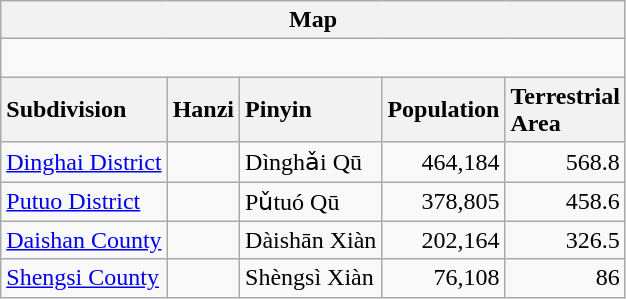<table class="wikitable">
<tr>
<th colspan=5>Map</th>
</tr>
<tr>
<td colspan=5><div><br> 





</div></td>
</tr>
<tr>
<th style="text-align:left;">Subdivision</th>
<th style="text-align:left;">Hanzi</th>
<th style="text-align:left;">Pinyin</th>
<th style="text-align:left;">Population </th>
<th style="text-align:left;">Terrestrial<br>Area </th>
</tr>
<tr>
<td align=left><a href='#'>Dinghai District</a></td>
<td align=left></td>
<td align=left>Dìnghǎi Qū</td>
<td align=right>464,184</td>
<td align=right>568.8</td>
</tr>
<tr>
<td align=left><a href='#'>Putuo District</a></td>
<td align=left></td>
<td align=left>Pǔtuó Qū</td>
<td align=right>378,805</td>
<td align=right>458.6</td>
</tr>
<tr>
<td align=left><a href='#'>Daishan County</a></td>
<td align=left></td>
<td align=left>Dàishān Xiàn</td>
<td align=right>202,164</td>
<td align=right>326.5</td>
</tr>
<tr>
<td align=left><a href='#'>Shengsi County</a></td>
<td align=left></td>
<td align=left>Shèngsì Xiàn</td>
<td align=right>76,108</td>
<td align=right>86</td>
</tr>
</table>
